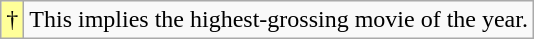<table class="wikitable">
<tr>
<td style="background-color:#FFFF99">†</td>
<td>This implies the highest-grossing movie of the year.</td>
</tr>
</table>
